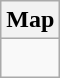<table class="wikitable">
<tr>
<th>Map</th>
</tr>
<tr>
<td align="center"><div><br> 












</div></td>
</tr>
</table>
